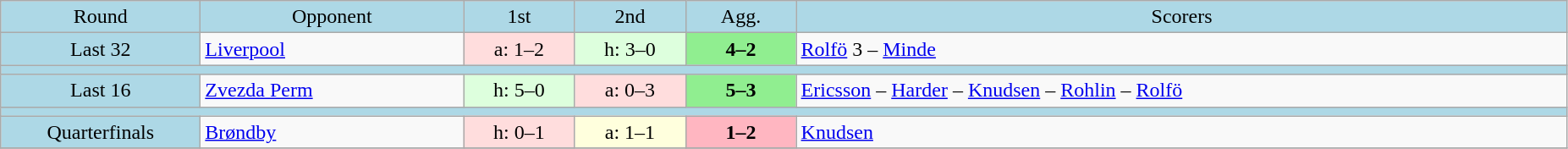<table class="wikitable" style="text-align:center">
<tr bgcolor=lightblue>
<td width=150px>Round</td>
<td width=200px>Opponent</td>
<td width=80px>1st</td>
<td width=80px>2nd</td>
<td width=80px>Agg.</td>
<td width=600px>Scorers</td>
</tr>
<tr>
<td bgcolor=lightblue>Last 32</td>
<td align=left> <a href='#'>Liverpool</a></td>
<td bgcolor="#ffdddd">a: 1–2</td>
<td bgcolor="#ddffdd">h: 3–0</td>
<td bgcolor=lightgreen><strong>4–2</strong></td>
<td align=left><a href='#'>Rolfö</a> 3 – <a href='#'>Minde</a></td>
</tr>
<tr bgcolor=lightblue>
<td colspan=6></td>
</tr>
<tr>
<td bgcolor=lightblue>Last 16</td>
<td align=left> <a href='#'>Zvezda Perm</a></td>
<td bgcolor="#ddffdd">h: 5–0</td>
<td bgcolor="#ffdddd">a: 0–3</td>
<td bgcolor=lightgreen><strong>5–3</strong></td>
<td align=left><a href='#'>Ericsson</a> – <a href='#'>Harder</a> – <a href='#'>Knudsen</a> – <a href='#'>Rohlin</a> – <a href='#'>Rolfö</a></td>
</tr>
<tr bgcolor=lightblue>
<td colspan=6></td>
</tr>
<tr>
<td bgcolor=lightblue>Quarterfinals</td>
<td align=left> <a href='#'>Brøndby</a></td>
<td bgcolor="#ffdddd">h: 0–1</td>
<td bgcolor="#ffffdd">a: 1–1</td>
<td bgcolor=lightpink><strong>1–2</strong></td>
<td align=left><a href='#'>Knudsen</a></td>
</tr>
<tr>
</tr>
</table>
